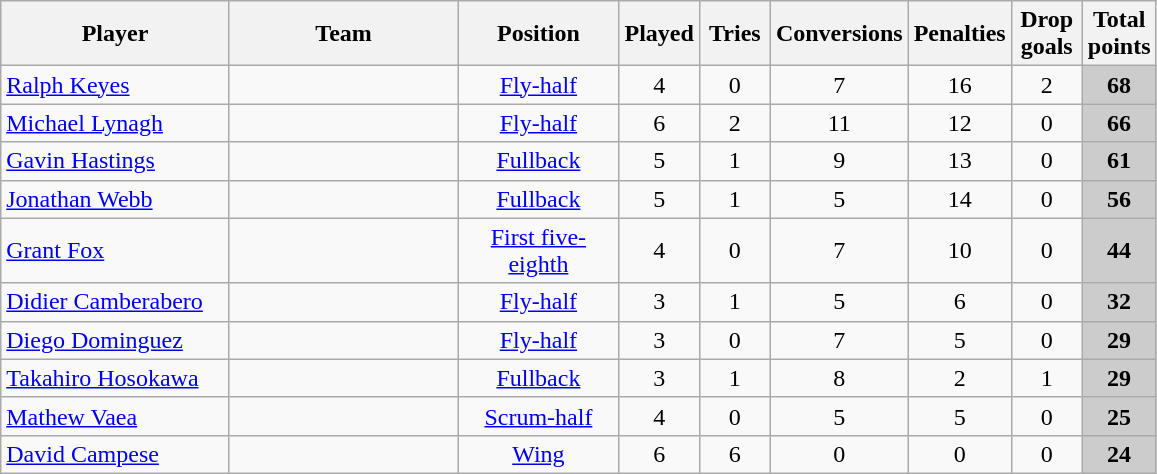<table class="wikitable sortable" style="text-align:center">
<tr>
<th width=145>Player</th>
<th width=145>Team</th>
<th width=100>Position</th>
<th width=40>Played</th>
<th width=40>Tries</th>
<th width=40>Conversions</th>
<th width=40>Penalties</th>
<th width=40>Drop goals</th>
<th width=40>Total points</th>
</tr>
<tr>
<td align="left"><a href='#'>Ralph Keyes</a></td>
<td align="left"></td>
<td><a href='#'>Fly-half</a></td>
<td>4</td>
<td>0</td>
<td>7</td>
<td>16</td>
<td>2</td>
<td ! scope=row style="background:#ccc"><strong>68</strong></td>
</tr>
<tr>
<td align="left"><a href='#'>Michael Lynagh</a></td>
<td align="left"></td>
<td><a href='#'>Fly-half</a></td>
<td>6</td>
<td>2</td>
<td>11</td>
<td>12</td>
<td>0</td>
<td ! scope=row style="background:#ccc"><strong>66</strong></td>
</tr>
<tr>
<td align="left"><a href='#'>Gavin Hastings</a></td>
<td align="left"></td>
<td><a href='#'>Fullback</a></td>
<td>5</td>
<td>1</td>
<td>9</td>
<td>13</td>
<td>0</td>
<td ! scope=row style="background:#ccc"><strong>61</strong></td>
</tr>
<tr>
<td align="left"><a href='#'>Jonathan Webb</a></td>
<td align="left"></td>
<td><a href='#'>Fullback</a></td>
<td>5</td>
<td>1</td>
<td>5</td>
<td>14</td>
<td>0</td>
<td ! scope=row style="background:#ccc"><strong>56</strong></td>
</tr>
<tr>
<td align="left"><a href='#'>Grant Fox</a></td>
<td align="left"></td>
<td><a href='#'>First five-eighth</a></td>
<td>4</td>
<td>0</td>
<td>7</td>
<td>10</td>
<td>0</td>
<td ! scope=row style="background:#ccc"><strong>44</strong></td>
</tr>
<tr>
<td align="left"><a href='#'>Didier Camberabero</a></td>
<td align="left"></td>
<td><a href='#'>Fly-half</a></td>
<td>3</td>
<td>1</td>
<td>5</td>
<td>6</td>
<td>0</td>
<td ! scope=row style="background:#ccc"><strong>32</strong></td>
</tr>
<tr>
<td align="left"><a href='#'>Diego Dominguez</a></td>
<td align="left"></td>
<td><a href='#'>Fly-half</a></td>
<td>3</td>
<td>0</td>
<td>7</td>
<td>5</td>
<td>0</td>
<td ! scope=row style="background:#ccc"><strong>29</strong></td>
</tr>
<tr>
<td align="left"><a href='#'>Takahiro Hosokawa</a></td>
<td align="left"></td>
<td><a href='#'>Fullback</a></td>
<td>3</td>
<td>1</td>
<td>8</td>
<td>2</td>
<td>1</td>
<td ! scope=row style="background:#ccc"><strong>29</strong></td>
</tr>
<tr>
<td align="left"><a href='#'>Mathew Vaea</a></td>
<td align="left"></td>
<td><a href='#'>Scrum-half</a></td>
<td>4</td>
<td>0</td>
<td>5</td>
<td>5</td>
<td>0</td>
<td ! scope=row style="background:#ccc"><strong>25</strong></td>
</tr>
<tr>
<td align="left"><a href='#'>David Campese</a></td>
<td align="left"></td>
<td><a href='#'>Wing</a></td>
<td>6</td>
<td>6</td>
<td>0</td>
<td>0</td>
<td>0</td>
<td ! scope=row style="background:#ccc"><strong>24</strong></td>
</tr>
</table>
